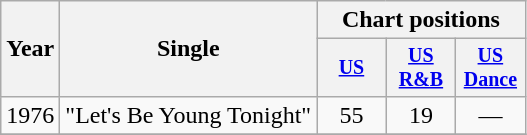<table class="wikitable" style="text-align:center;">
<tr>
<th rowspan="2">Year</th>
<th rowspan="2">Single</th>
<th colspan="3">Chart positions</th>
</tr>
<tr style="font-size:smaller;">
<th width="40"><a href='#'>US</a></th>
<th width="40"><a href='#'>US<br>R&B</a></th>
<th width="40"><a href='#'>US<br>Dance</a></th>
</tr>
<tr>
<td rowspan="1">1976</td>
<td align="left">"Let's Be Young Tonight"</td>
<td>55</td>
<td>19</td>
<td>—</td>
</tr>
<tr>
</tr>
</table>
